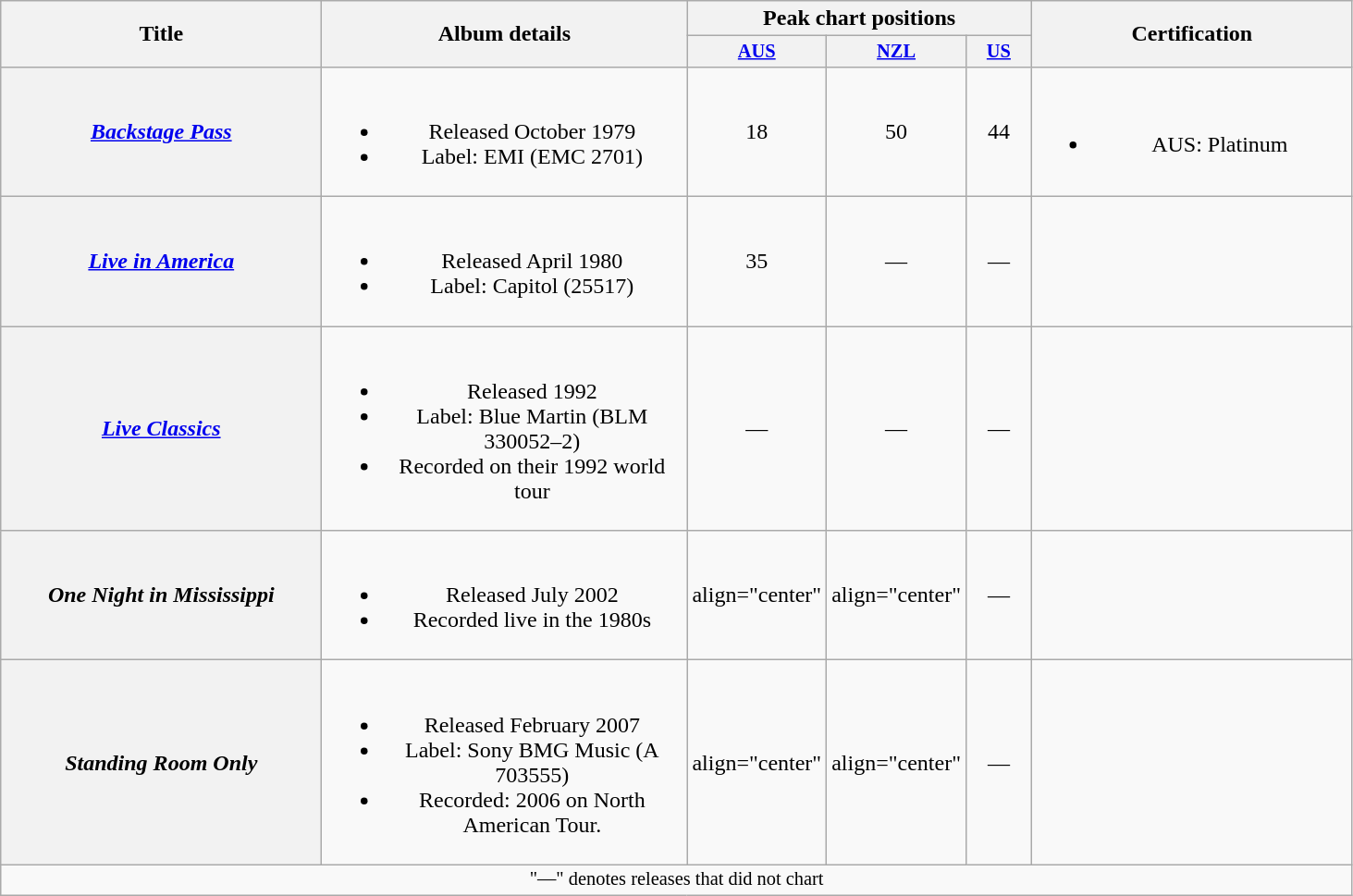<table class="wikitable plainrowheaders" style="text-align:center;">
<tr>
<th scope="col" rowspan="2" style="width:14em;">Title</th>
<th scope="col" rowspan="2" style="width:16em;">Album details</th>
<th scope="col" colspan="3">Peak chart positions</th>
<th scope="col" rowspan="2" style="width:14em;">Certification</th>
</tr>
<tr>
<th style="width:3em;font-size:85%"><a href='#'>AUS</a><br></th>
<th style="width:3em;font-size:85%"><a href='#'>NZL</a><br></th>
<th style="width:3em;font-size:85%"><a href='#'>US</a><br></th>
</tr>
<tr>
<th scope="row"><em><a href='#'>Backstage Pass</a></em></th>
<td><br><ul><li>Released October 1979</li><li>Label: EMI (EMC 2701)</li></ul></td>
<td align="center">18</td>
<td align="center">50</td>
<td align="center">44</td>
<td><br><ul><li>AUS: Platinum</li></ul></td>
</tr>
<tr>
<th scope="row"><em><a href='#'>Live in America</a></em></th>
<td><br><ul><li>Released April 1980</li><li>Label: Capitol (25517)</li></ul></td>
<td align="center">35</td>
<td align="center">—</td>
<td align="center">—</td>
<td></td>
</tr>
<tr>
<th scope="row"><em><a href='#'>Live Classics</a></em></th>
<td><br><ul><li>Released 1992</li><li>Label: Blue Martin (BLM 330052–2)</li><li>Recorded on their 1992 world tour</li></ul></td>
<td align="center">—</td>
<td align="center">—</td>
<td align="center">—</td>
<td></td>
</tr>
<tr>
<th scope="row"><em>One Night in Mississippi</em></th>
<td><br><ul><li>Released July 2002</li><li>Recorded live in the 1980s</li></ul></td>
<td>align="center" </td>
<td>align="center" </td>
<td align="center">—</td>
<td></td>
</tr>
<tr>
<th scope="row"><em>Standing Room Only</em></th>
<td><br><ul><li>Released February 2007</li><li>Label: Sony BMG Music (A 703555)</li><li>Recorded: 2006 on North American Tour.</li></ul></td>
<td>align="center" </td>
<td>align="center" </td>
<td align="center">—</td>
<td></td>
</tr>
<tr>
<td align="center" colspan="6" style="font-size:85%">"—" denotes releases that did not chart</td>
</tr>
</table>
